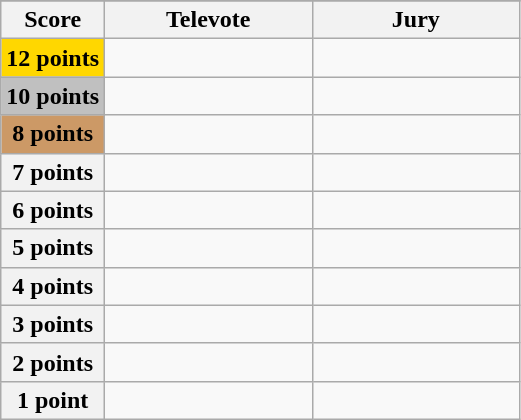<table class="wikitable">
<tr>
</tr>
<tr>
<th scope="col" width="20%">Score</th>
<th scope="col" width="40%">Televote</th>
<th scope="col" width="40%">Jury</th>
</tr>
<tr>
<th scope="row" style="background:gold">12 points</th>
<td></td>
<td></td>
</tr>
<tr>
<th scope="row" style="background:silver">10 points</th>
<td></td>
<td></td>
</tr>
<tr>
<th scope="row" style="background:#CC9966">8 points</th>
<td></td>
<td></td>
</tr>
<tr>
<th scope="row">7 points</th>
<td></td>
<td></td>
</tr>
<tr>
<th scope="row">6 points</th>
<td></td>
<td></td>
</tr>
<tr>
<th scope="row">5 points</th>
<td></td>
<td></td>
</tr>
<tr>
<th scope="row">4 points</th>
<td></td>
<td></td>
</tr>
<tr>
<th scope="row">3 points</th>
<td></td>
<td></td>
</tr>
<tr>
<th scope="row">2 points</th>
<td></td>
<td></td>
</tr>
<tr>
<th scope="row">1 point</th>
<td></td>
<td></td>
</tr>
</table>
